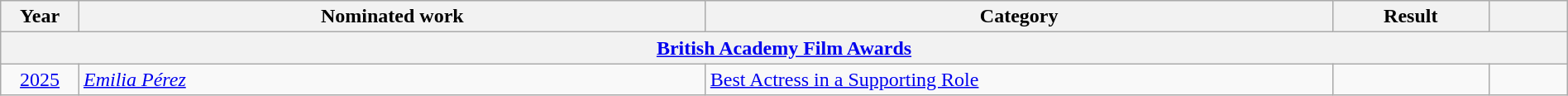<table class="wikitable plainrowheaders" style="width:100%;">
<tr>
<th scope="col" style="width:5%;">Year</th>
<th scope="col" style="width:40%;">Nominated work</th>
<th scope="col" style="width:40%;">Category</th>
<th scope="col" style="width:10%;">Result</th>
<th scope="col" style="width:5%;"></th>
</tr>
<tr>
<th colspan="5"><a href='#'>British Academy Film Awards</a></th>
</tr>
<tr>
<td style="text-align:center;"><a href='#'>2025</a></td>
<td><em><a href='#'>Emilia Pérez</a></em></td>
<td><a href='#'>Best Actress in a Supporting Role</a></td>
<td></td>
<td style="text-align:center;"></td>
</tr>
</table>
